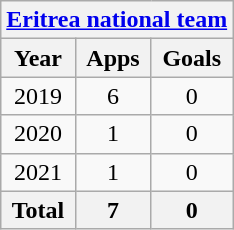<table class="wikitable" style="text-align:center">
<tr>
<th colspan=3><a href='#'>Eritrea national team</a></th>
</tr>
<tr>
<th>Year</th>
<th>Apps</th>
<th>Goals</th>
</tr>
<tr>
<td>2019</td>
<td>6</td>
<td>0</td>
</tr>
<tr>
<td>2020</td>
<td>1</td>
<td>0</td>
</tr>
<tr>
<td>2021</td>
<td>1</td>
<td>0</td>
</tr>
<tr>
<th>Total</th>
<th>7</th>
<th>0</th>
</tr>
</table>
